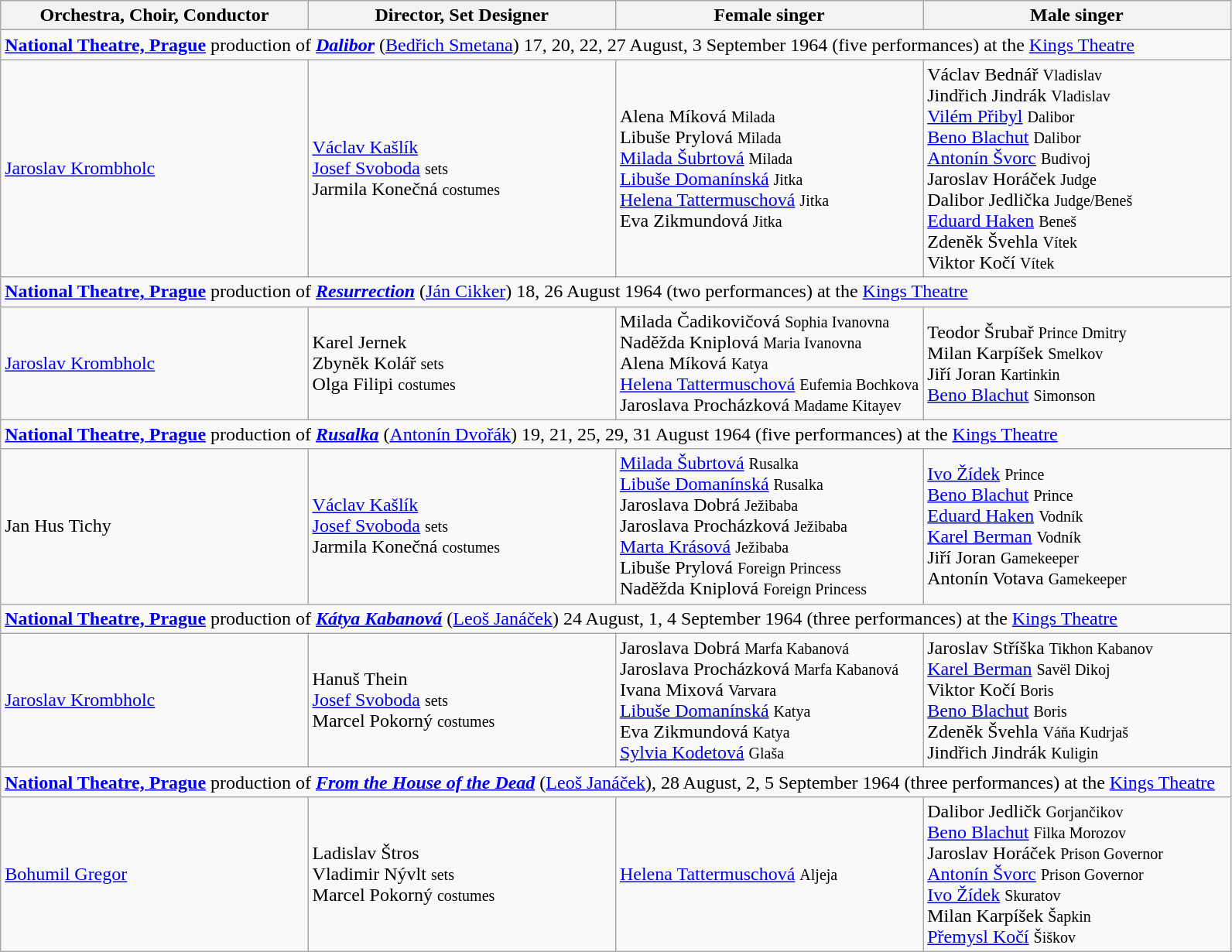<table class="wikitable toptextcells">
<tr class="hintergrundfarbe5">
<th style="width:25%;">Orchestra, Choir, Conductor</th>
<th style="width:25%;">Director, Set Designer</th>
<th style="width:25%;">Female singer</th>
<th style="width:25%;">Male singer</th>
</tr>
<tr>
</tr>
<tr class="hintergrundfarbe8">
<td colspan="9"><strong><a href='#'>National Theatre, Prague</a></strong> production of <strong><em><a href='#'>Dalibor</a></em></strong> (<a href='#'>Bedřich Smetana</a>) 17, 20, 22, 27 August, 3 September 1964 (five performances) at the <a href='#'>Kings Theatre</a></td>
</tr>
<tr>
<td><a href='#'>Jaroslav Krombholc</a></td>
<td><a href='#'>Václav Kašlík</a> <br><a href='#'>Josef Svoboda</a>  <small>sets</small><br>Jarmila Konečná <small>costumes</small></td>
<td>Alena Míková <small>Milada</small><br> Libuše Prylová <small>Milada</small><br> <a href='#'>Milada Šubrtová</a> <small>Milada</small><br><a href='#'>Libuše Domanínská</a> <small>Jitka</small><br><a href='#'>Helena Tattermuschová</a> <small>Jitka</small><br>Eva Zikmundová <small>Jitka</small></td>
<td>Václav Bednář <small>Vladislav</small><br>Jindřich Jindrák <small>Vladislav</small><br><a href='#'>Vilém Přibyl</a> <small>Dalibor</small><br><a href='#'>Beno Blachut</a> <small>Dalibor</small><br><a href='#'>Antonín Švorc</a> <small>Budivoj</small><br>Jaroslav Horáček <small>Judge</small><br>Dalibor Jedlička <small>Judge/Beneš</small><br><a href='#'>Eduard Haken</a> <small>Beneš</small><br>Zdenĕk Švehla <small>Vítek</small><br>Viktor Kočí <small>Vítek</small></td>
</tr>
<tr class="hintergrundfarbe8">
<td colspan="9"><strong><a href='#'>National Theatre, Prague</a></strong> production of <strong><em><a href='#'>Resurrection</a></em></strong> (<a href='#'>Ján Cikker</a>) 18, 26 August 1964 (two performances) at the <a href='#'>Kings Theatre</a></td>
</tr>
<tr>
<td><a href='#'>Jaroslav Krombholc</a></td>
<td>Karel Jernek <br>Zbynĕk Kolář  <small>sets</small><br>Olga Filipi <small>costumes</small></td>
<td>Milada Čadikovičová <small>Sophia Ivanovna</small><br>Nadĕžda Kniplová <small>Maria Ivanovna</small><br>Alena Míková <small>Katya</small><br><a href='#'>Helena Tattermuschová</a> <small>Eufemia Bochkova</small><br>Jaroslava Procházková <small>Madame Kitayev</small></td>
<td>Teodor Šrubař <small>Prince Dmitry</small><br>Milan Karpíšek <small>Smelkov</small><br>Jiří Joran <small>Kartinkin</small><br><a href='#'>Beno Blachut</a> <small>Simonson</small></td>
</tr>
<tr class="hintergrundfarbe8">
<td colspan="9"><strong><a href='#'>National Theatre, Prague</a></strong> production of <strong><em><a href='#'>Rusalka</a></em></strong> (<a href='#'>Antonín Dvořák</a>) 19, 21, 25, 29, 31 August 1964 (five performances) at the <a href='#'>Kings Theatre</a></td>
</tr>
<tr>
<td>Jan Hus Tichy</td>
<td><a href='#'>Václav Kašlík</a> <br><a href='#'>Josef Svoboda</a>  <small>sets</small><br>Jarmila Konečná <small>costumes</small></td>
<td><a href='#'>Milada Šubrtová</a> <small>Rusalka</small><br><a href='#'>Libuše Domanínská</a> <small>Rusalka</small><br>Jaroslava Dobrá <small>Ježibaba</small><br>Jaroslava Procházková <small>Ježibaba</small><br><a href='#'>Marta Krásová</a> <small>Ježibaba</small><br>Libuše Prylová <small>Foreign Princess</small><br>Nadĕžda Kniplová <small>Foreign Princess</small></td>
<td><a href='#'>Ivo Žídek</a> <small>Prince</small><br><a href='#'>Beno Blachut</a> <small>Prince</small><br><a href='#'>Eduard Haken</a> <small>Vodník</small><br><a href='#'>Karel Berman</a> <small>Vodník</small><br>Jiří Joran <small>Gamekeeper</small><br>Antonín Votava <small>Gamekeeper</small></td>
</tr>
<tr class="hintergrundfarbe8">
<td colspan="9"><strong><a href='#'>National Theatre, Prague</a></strong> production of <strong><em><a href='#'>Kátya Kabanová</a></em></strong> (<a href='#'>Leoš Janáček</a>) 24 August, 1, 4 September 1964 (three performances) at the <a href='#'>Kings Theatre</a></td>
</tr>
<tr>
<td><a href='#'>Jaroslav Krombholc</a></td>
<td>Hanuš Thein <br><a href='#'>Josef Svoboda</a>  <small>sets</small><br>Marcel Pokorný <small>costumes</small></td>
<td>Jaroslava Dobrá <small>Marfa Kabanová</small><br>Jaroslava Procházková <small>Marfa Kabanová</small><br>Ivana Mixová <small>Varvara</small><br><a href='#'>Libuše Domanínská</a> <small>Katya</small><br>Eva Zikmundová <small>Katya</small><br><a href='#'>Sylvia Kodetová</a> <small>Glaša</small></td>
<td>Jaroslav Stříška <small>Tikhon Kabanov</small><br><a href='#'>Karel Berman</a> <small>Savël Dikoj</small><br>Viktor Kočí <small>Boris</small><br><a href='#'>Beno Blachut</a> <small>Boris</small><br>Zdenĕk Švehla <small>Váňa Kudrjaš</small><br>Jindřich Jindrák <small>Kuligin</small></td>
</tr>
<tr class="hintergrundfarbe8">
<td colspan="9"><strong><a href='#'>National Theatre, Prague</a></strong> production of <strong><em><a href='#'>From the House of the Dead</a></em></strong> (<a href='#'>Leoš Janáček</a>), 28 August, 2, 5 September 1964 (three performances) at the <a href='#'>Kings Theatre</a></td>
</tr>
<tr>
<td><a href='#'>Bohumil Gregor</a></td>
<td>Ladislav Štros <br>Vladimir Nývlt  <small>sets</small><br>Marcel Pokorný <small>costumes</small></td>
<td><a href='#'>Helena Tattermuschová</a> <small>Aljeja</small></td>
<td>Dalibor Jedličk <small>Gorjančikov</small><br><a href='#'>Beno Blachut</a> <small>Filka Morozov</small><br>Jaroslav Horáček <small>Prison Governor</small><br><a href='#'>Antonín Švorc</a> <small>Prison Governor</small><br><a href='#'>Ivo Žídek</a> <small>Skuratov</small><br>Milan Karpíšek <small>Šapkin</small><br><a href='#'>Přemysl Kočí</a> <small>Šiškov</small></td>
</tr>
</table>
